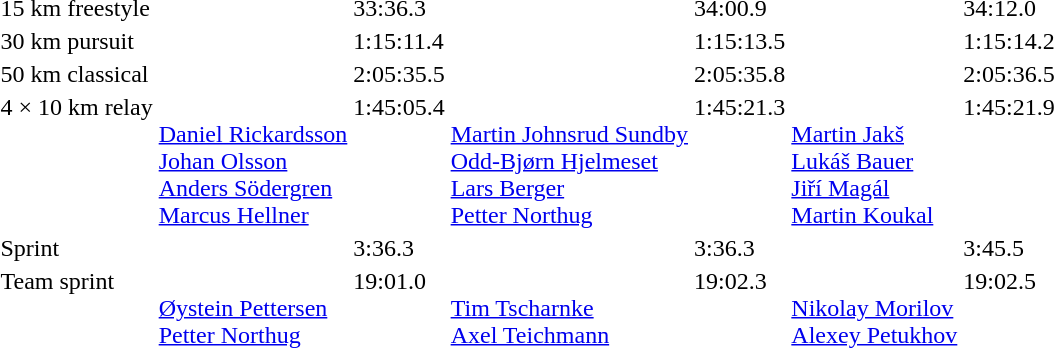<table>
<tr valign="top">
<td>15 km freestyle <br></td>
<td></td>
<td>33:36.3</td>
<td></td>
<td>34:00.9</td>
<td></td>
<td>34:12.0</td>
</tr>
<tr valign="top">
<td>30 km pursuit <br></td>
<td></td>
<td>1:15:11.4</td>
<td></td>
<td>1:15:13.5</td>
<td></td>
<td>1:15:14.2</td>
</tr>
<tr valign="top">
<td>50 km classical <br></td>
<td></td>
<td>2:05:35.5</td>
<td></td>
<td>2:05:35.8</td>
<td></td>
<td>2:05:36.5</td>
</tr>
<tr valign="top">
<td>4 × 10 km relay <br></td>
<td><br><a href='#'>Daniel Rickardsson</a><br><a href='#'>Johan Olsson</a><br><a href='#'>Anders Södergren</a><br><a href='#'>Marcus Hellner</a></td>
<td>1:45:05.4</td>
<td><br><a href='#'>Martin Johnsrud Sundby</a><br><a href='#'>Odd-Bjørn Hjelmeset</a><br><a href='#'>Lars Berger</a><br><a href='#'>Petter Northug</a></td>
<td>1:45:21.3</td>
<td><br><a href='#'>Martin Jakš</a><br><a href='#'>Lukáš Bauer</a><br><a href='#'>Jiří Magál</a><br><a href='#'>Martin Koukal</a></td>
<td>1:45:21.9</td>
</tr>
<tr valign="top">
<td>Sprint <br></td>
<td></td>
<td>3:36.3</td>
<td></td>
<td>3:36.3</td>
<td></td>
<td>3:45.5</td>
</tr>
<tr valign="top">
<td>Team sprint <br></td>
<td><br><a href='#'>Øystein Pettersen</a><br><a href='#'>Petter Northug</a></td>
<td>19:01.0</td>
<td><br><a href='#'>Tim Tscharnke</a><br><a href='#'>Axel Teichmann</a></td>
<td>19:02.3</td>
<td><br><a href='#'>Nikolay Morilov</a><br><a href='#'>Alexey Petukhov</a></td>
<td>19:02.5</td>
</tr>
</table>
